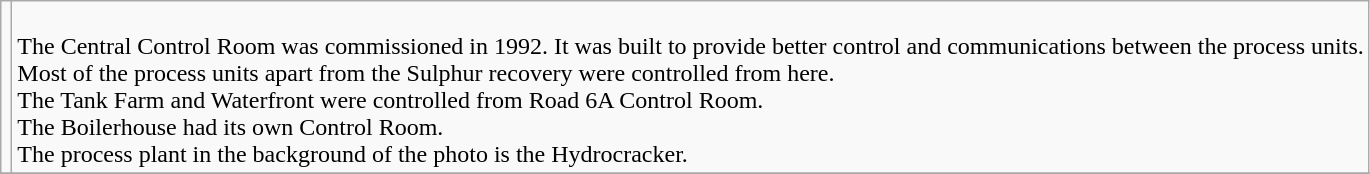<table class="wikitable" border="1">
<tr>
<td></td>
<td><br>The Central Control Room was commissioned in 1992. It was built to provide better control and communications between the process units.<br>Most of the process units apart from the Sulphur recovery were controlled from here.<br>The Tank Farm and Waterfront were controlled from Road 6A Control Room.<br>The Boilerhouse had its own Control Room.<br>The process plant in the background of the photo is the Hydrocracker.</td>
</tr>
<tr>
</tr>
</table>
